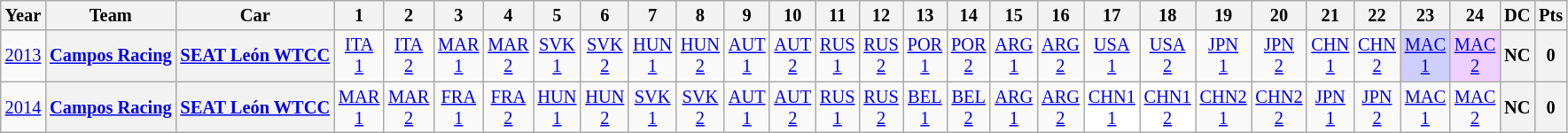<table class="wikitable" style="text-align:center; font-size:85%">
<tr>
<th>Year</th>
<th>Team</th>
<th>Car</th>
<th>1</th>
<th>2</th>
<th>3</th>
<th>4</th>
<th>5</th>
<th>6</th>
<th>7</th>
<th>8</th>
<th>9</th>
<th>10</th>
<th>11</th>
<th>12</th>
<th>13</th>
<th>14</th>
<th>15</th>
<th>16</th>
<th>17</th>
<th>18</th>
<th>19</th>
<th>20</th>
<th>21</th>
<th>22</th>
<th>23</th>
<th>24</th>
<th>DC</th>
<th>Pts</th>
</tr>
<tr>
<td><a href='#'>2013</a></td>
<th><a href='#'>Campos Racing</a></th>
<th><a href='#'>SEAT León WTCC</a></th>
<td><a href='#'>ITA<br>1</a></td>
<td><a href='#'>ITA<br>2</a></td>
<td><a href='#'>MAR<br>1</a></td>
<td><a href='#'>MAR<br>2</a></td>
<td><a href='#'>SVK<br>1</a></td>
<td><a href='#'>SVK<br>2</a></td>
<td><a href='#'>HUN<br>1</a></td>
<td><a href='#'>HUN<br>2</a></td>
<td><a href='#'>AUT<br>1</a></td>
<td><a href='#'>AUT<br>2</a></td>
<td><a href='#'>RUS<br>1</a></td>
<td><a href='#'>RUS<br>2</a></td>
<td><a href='#'>POR<br>1</a></td>
<td><a href='#'>POR<br>2</a></td>
<td><a href='#'>ARG<br>1</a></td>
<td><a href='#'>ARG<br>2</a></td>
<td><a href='#'>USA<br>1</a></td>
<td><a href='#'>USA<br>2</a></td>
<td><a href='#'>JPN<br>1</a></td>
<td><a href='#'>JPN<br>2</a></td>
<td><a href='#'>CHN<br>1</a></td>
<td><a href='#'>CHN<br>2</a></td>
<td style="background:#CFCFFF;"><a href='#'>MAC<br>1</a><br></td>
<td style="background:#EFCFFF;"><a href='#'>MAC<br>2</a><br></td>
<th>NC</th>
<th>0</th>
</tr>
<tr>
<td><a href='#'>2014</a></td>
<th><a href='#'>Campos Racing</a></th>
<th><a href='#'>SEAT León WTCC</a></th>
<td><a href='#'>MAR<br>1</a></td>
<td><a href='#'>MAR<br>2</a></td>
<td><a href='#'>FRA<br>1</a></td>
<td><a href='#'>FRA<br>2</a></td>
<td><a href='#'>HUN<br>1</a></td>
<td><a href='#'>HUN<br>2</a></td>
<td><a href='#'>SVK<br>1</a></td>
<td><a href='#'>SVK<br>2</a></td>
<td><a href='#'>AUT<br>1</a></td>
<td><a href='#'>AUT<br>2</a></td>
<td><a href='#'>RUS<br>1</a></td>
<td><a href='#'>RUS<br>2</a></td>
<td><a href='#'>BEL<br>1</a></td>
<td><a href='#'>BEL<br>2</a></td>
<td><a href='#'>ARG<br>1</a></td>
<td><a href='#'>ARG<br>2</a></td>
<td style="background:#FFFFFF;"><a href='#'>CHN1<br>1</a><br></td>
<td style="background:#FFFFFF;"><a href='#'>CHN1<br>2</a><br></td>
<td><a href='#'>CHN2<br>1</a></td>
<td><a href='#'>CHN2<br>2</a></td>
<td><a href='#'>JPN<br>1</a></td>
<td><a href='#'>JPN<br>2</a></td>
<td><a href='#'>MAC<br>1</a></td>
<td><a href='#'>MAC<br>2</a></td>
<th>NC</th>
<th>0</th>
</tr>
</table>
